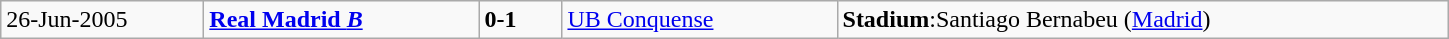<table class="wikitable">
<tr>
<td style="width:8em">26-Jun-2005</td>
<td style="width:11em"><strong><a href='#'>Real Madrid <em>B</em></a> </strong></td>
<td style="width:3em"><strong>0-1</strong></td>
<td style="width:11em"><a href='#'>UB Conquense</a></td>
<td style="width:25em"><strong>Stadium</strong>:Santiago Bernabeu (<a href='#'>Madrid</a>)</td>
</tr>
</table>
